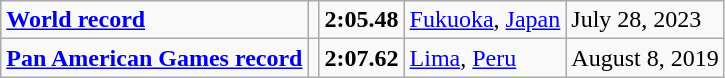<table class="wikitable">
<tr>
<td><strong><a href='#'>World record</a></strong></td>
<td></td>
<td><strong>2:05.48</strong></td>
<td><a href='#'>Fukuoka</a>, <a href='#'>Japan</a></td>
<td>July 28, 2023</td>
</tr>
<tr>
<td><strong><a href='#'>Pan American Games record</a></strong></td>
<td></td>
<td><strong>2:07.62</strong></td>
<td><a href='#'>Lima</a>, <a href='#'>Peru</a></td>
<td>August 8, 2019</td>
</tr>
</table>
